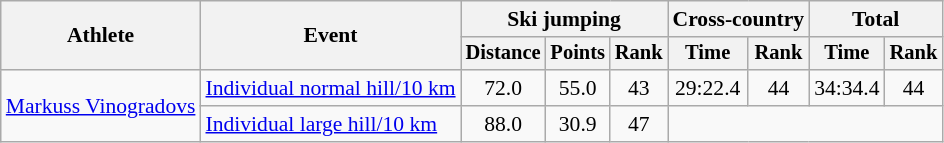<table class=wikitable style="text-align:center; font-size:90%">
<tr>
<th rowspan=2>Athlete</th>
<th rowspan=2>Event</th>
<th colspan=3>Ski jumping</th>
<th colspan=2>Cross-country</th>
<th colspan=2>Total</th>
</tr>
<tr style="font-size:95%">
<th>Distance</th>
<th>Points</th>
<th>Rank</th>
<th>Time</th>
<th>Rank</th>
<th>Time</th>
<th>Rank</th>
</tr>
<tr>
<td align=left rowspan=2><a href='#'>Markuss Vinogradovs</a></td>
<td align=left><a href='#'>Individual normal hill/10 km</a></td>
<td>72.0</td>
<td>55.0</td>
<td>43</td>
<td>29:22.4</td>
<td>44</td>
<td>34:34.4</td>
<td>44</td>
</tr>
<tr>
<td align=left><a href='#'>Individual large hill/10 km</a></td>
<td>88.0</td>
<td>30.9</td>
<td>47</td>
<td colspan=4></td>
</tr>
</table>
